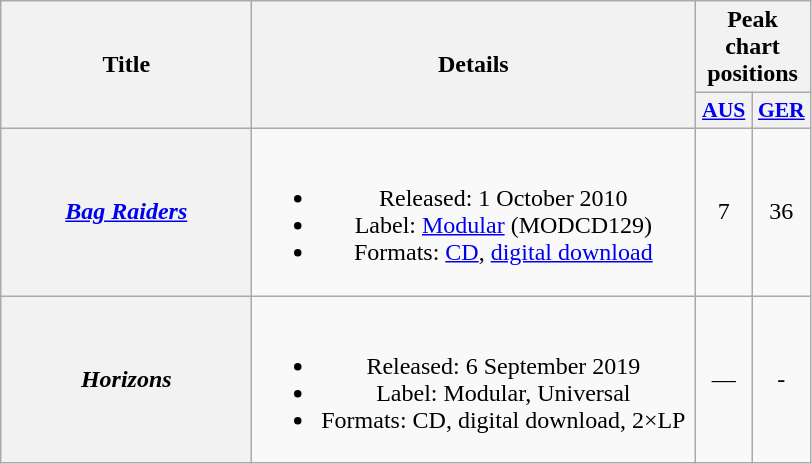<table class="wikitable plainrowheaders" style="text-align:center;">
<tr>
<th scope="col" rowspan="2" style="width:10em;">Title</th>
<th scope="col" rowspan="2" style="width:18em;">Details</th>
<th scope="col" colspan="2">Peak chart positions</th>
</tr>
<tr>
<th scope="col" style="width:2.2em;font-size:90%;"><a href='#'>AUS</a><br></th>
<th scope="col" style="width:2.2em;font-size:90%;"><a href='#'>GER</a><br></th>
</tr>
<tr>
<th scope="row"><em><a href='#'>Bag Raiders</a></em></th>
<td><br><ul><li>Released: 1 October 2010 </li><li>Label: <a href='#'>Modular</a> (MODCD129)</li><li>Formats: <a href='#'>CD</a>, <a href='#'>digital download</a></li></ul></td>
<td>7</td>
<td>36</td>
</tr>
<tr>
<th scope="row"><em>Horizons</em></th>
<td><br><ul><li>Released: 6 September 2019</li><li>Label: Modular, Universal</li><li>Formats: CD, digital download, 2×LP</li></ul></td>
<td>—</td>
<td>-</td>
</tr>
</table>
